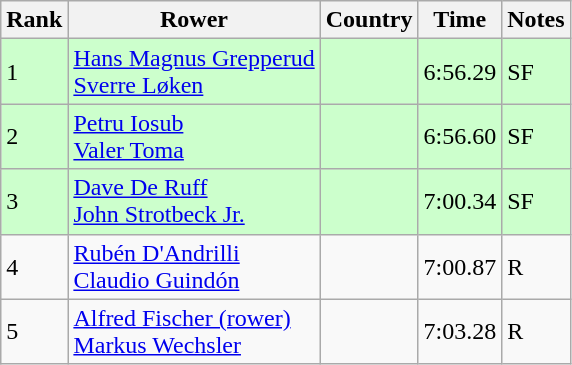<table class="wikitable">
<tr>
<th>Rank</th>
<th>Rower</th>
<th>Country</th>
<th>Time</th>
<th>Notes</th>
</tr>
<tr bgcolor=ccffcc>
<td>1</td>
<td><a href='#'>Hans Magnus Grepperud</a><br><a href='#'>Sverre Løken</a></td>
<td></td>
<td>6:56.29</td>
<td>SF</td>
</tr>
<tr bgcolor=ccffcc>
<td>2</td>
<td><a href='#'>Petru Iosub</a><br><a href='#'>Valer Toma</a></td>
<td></td>
<td>6:56.60</td>
<td>SF</td>
</tr>
<tr bgcolor=ccffcc>
<td>3</td>
<td><a href='#'>Dave De Ruff</a><br><a href='#'>John Strotbeck Jr.</a></td>
<td></td>
<td>7:00.34</td>
<td>SF</td>
</tr>
<tr>
<td>4</td>
<td><a href='#'>Rubén D'Andrilli</a><br><a href='#'>Claudio Guindón</a></td>
<td></td>
<td>7:00.87</td>
<td>R</td>
</tr>
<tr>
<td>5</td>
<td><a href='#'>Alfred Fischer (rower)</a><br><a href='#'>Markus Wechsler</a></td>
<td></td>
<td>7:03.28</td>
<td>R</td>
</tr>
</table>
